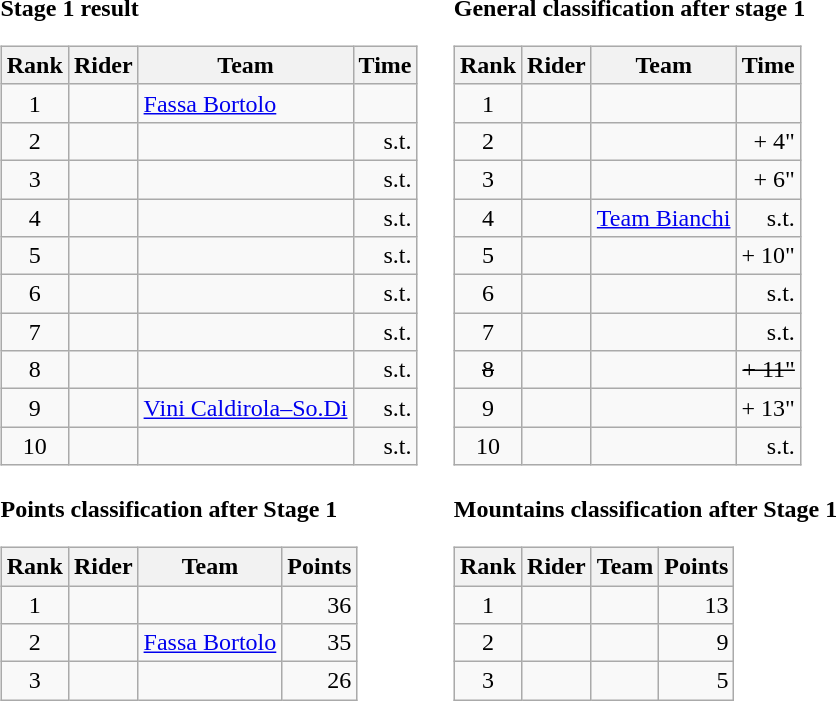<table>
<tr>
<td><strong>Stage 1 result</strong><br><table class="wikitable">
<tr>
<th scope="col">Rank</th>
<th scope="col">Rider</th>
<th scope="col">Team</th>
<th scope="col">Time</th>
</tr>
<tr>
<td style="text-align:center;">1</td>
<td></td>
<td><a href='#'>Fassa Bortolo</a></td>
<td align=right></td>
</tr>
<tr>
<td style="text-align:center;">2</td>
<td> </td>
<td></td>
<td align=right>s.t.</td>
</tr>
<tr>
<td style="text-align:center;">3</td>
<td></td>
<td></td>
<td align=right>s.t.</td>
</tr>
<tr>
<td style="text-align:center;">4</td>
<td></td>
<td></td>
<td align=right>s.t.</td>
</tr>
<tr>
<td style="text-align:center;">5</td>
<td></td>
<td></td>
<td align=right>s.t.</td>
</tr>
<tr>
<td style="text-align:center;">6</td>
<td></td>
<td></td>
<td align=right>s.t.</td>
</tr>
<tr>
<td style="text-align:center;">7</td>
<td></td>
<td></td>
<td align=right>s.t.</td>
</tr>
<tr>
<td style="text-align:center;">8</td>
<td></td>
<td></td>
<td align=right>s.t.</td>
</tr>
<tr>
<td style="text-align:center;">9</td>
<td></td>
<td><a href='#'>Vini Caldirola–So.Di</a></td>
<td align=right>s.t.</td>
</tr>
<tr>
<td style="text-align:center;">10</td>
<td></td>
<td></td>
<td align=right>s.t.</td>
</tr>
</table>
</td>
<td></td>
<td><strong>General classification after stage 1</strong><br><table class="wikitable">
<tr>
<th scope="col">Rank</th>
<th scope="col">Rider</th>
<th scope="col">Team</th>
<th scope="col">Time</th>
</tr>
<tr>
<td style="text-align:center;">1</td>
<td> </td>
<td></td>
<td style="text-align:right;"></td>
</tr>
<tr>
<td style="text-align:center;">2</td>
<td></td>
<td></td>
<td align=right>+ 4"</td>
</tr>
<tr>
<td style="text-align:center;">3</td>
<td></td>
<td></td>
<td align=right>+ 6"</td>
</tr>
<tr>
<td style="text-align:center;">4</td>
<td></td>
<td><a href='#'>Team Bianchi</a></td>
<td align=right>s.t.</td>
</tr>
<tr>
<td style="text-align:center;">5</td>
<td></td>
<td></td>
<td align=right>+ 10"</td>
</tr>
<tr>
<td style="text-align:center;">6</td>
<td></td>
<td></td>
<td align=right>s.t.</td>
</tr>
<tr>
<td style="text-align:center;">7</td>
<td></td>
<td></td>
<td align=right>s.t.</td>
</tr>
<tr>
<td style="text-align:center;"><del>8</del></td>
<td><del></del></td>
<td><del></del></td>
<td style="text-align:right;"><del>+ 11"</del></td>
</tr>
<tr>
<td style="text-align:center;">9</td>
<td></td>
<td></td>
<td align=right>+ 13"</td>
</tr>
<tr>
<td style="text-align:center;">10</td>
<td></td>
<td></td>
<td align=right>s.t.</td>
</tr>
</table>
</td>
</tr>
<tr valign="top">
<td><strong>Points classification after Stage 1</strong><br><table class="wikitable">
<tr>
<th scope="col">Rank</th>
<th scope="col">Rider</th>
<th scope="col">Team</th>
<th scope="col">Points</th>
</tr>
<tr>
<td style="text-align:center;">1</td>
<td> </td>
<td></td>
<td align=right>36</td>
</tr>
<tr>
<td style="text-align:center;">2</td>
<td></td>
<td><a href='#'>Fassa Bortolo</a></td>
<td align=right>35</td>
</tr>
<tr>
<td style="text-align:center;">3</td>
<td></td>
<td></td>
<td align=right>26</td>
</tr>
</table>
</td>
<td></td>
<td><strong>Mountains classification after Stage 1</strong><br><table class="wikitable">
<tr>
<th scope="col">Rank</th>
<th scope="col">Rider</th>
<th scope="col">Team</th>
<th scope="col">Points</th>
</tr>
<tr>
<td style="text-align:center;">1</td>
<td> </td>
<td></td>
<td align=right>13</td>
</tr>
<tr>
<td style="text-align:center;">2</td>
<td></td>
<td></td>
<td align=right>9</td>
</tr>
<tr>
<td style="text-align:center;">3</td>
<td></td>
<td></td>
<td align=right>5</td>
</tr>
</table>
</td>
</tr>
</table>
